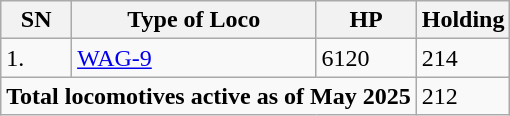<table class="wikitable">
<tr>
<th>SN</th>
<th>Type of Loco</th>
<th>HP</th>
<th>Holding</th>
</tr>
<tr>
<td>1.</td>
<td><a href='#'>WAG-9</a></td>
<td>6120</td>
<td>214</td>
</tr>
<tr>
<td colspan="3"><strong>Total locomotives active as of May 2025</strong></td>
<td>212</td>
</tr>
</table>
